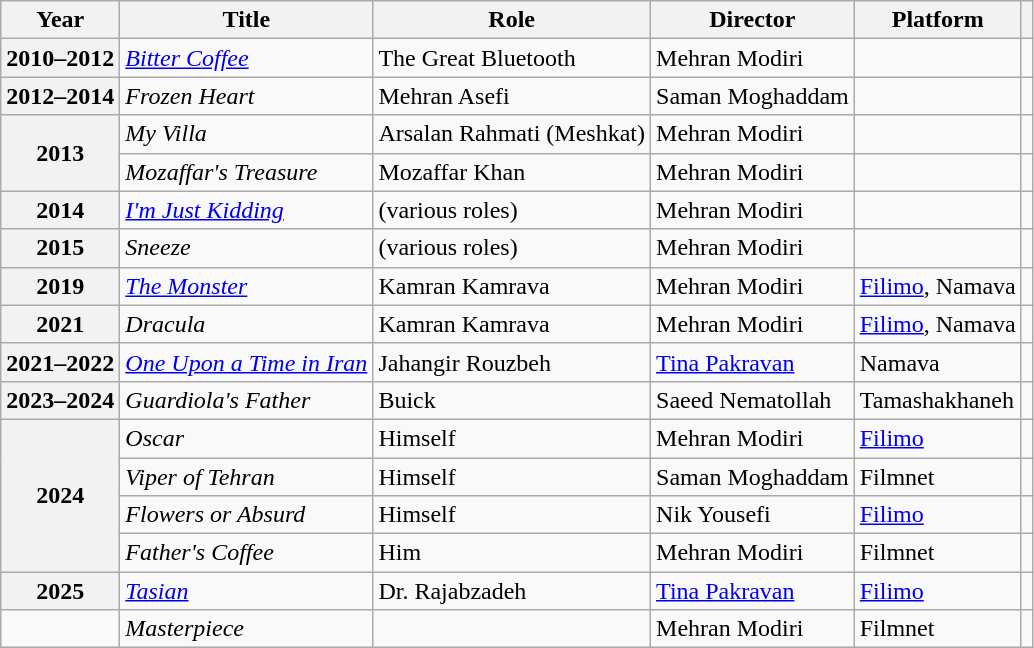<table class="wikitable plainrowheaders sortable"  style=font-size:100%>
<tr>
<th scope="col">Year</th>
<th scope="col">Title</th>
<th scope="col">Role</th>
<th scope="col">Director</th>
<th scope="col">Platform</th>
<th scope="col" class="unsortable"></th>
</tr>
<tr>
<th scope="row">2010–2012</th>
<td><em><a href='#'>Bitter Coffee</a></em></td>
<td>The Great Bluetooth</td>
<td>Mehran Modiri</td>
<td></td>
<td></td>
</tr>
<tr>
<th scope="row">2012–2014</th>
<td><em>Frozen Heart</em></td>
<td>Mehran Asefi</td>
<td>Saman Moghaddam</td>
<td></td>
<td></td>
</tr>
<tr>
<th scope="row" rowspan="2">2013</th>
<td><em>My Villa</em></td>
<td>Arsalan Rahmati (Meshkat)</td>
<td>Mehran Modiri</td>
<td></td>
<td></td>
</tr>
<tr>
<td><em>Mozaffar's Treasure</em></td>
<td>Mozaffar Khan</td>
<td>Mehran Modiri</td>
<td></td>
<td></td>
</tr>
<tr>
<th scope="row">2014</th>
<td><em><a href='#'>I'm Just Kidding</a></em></td>
<td>(various roles)</td>
<td>Mehran Modiri</td>
<td></td>
<td></td>
</tr>
<tr>
<th scope="row">2015</th>
<td><em>Sneeze</em></td>
<td>(various roles)</td>
<td>Mehran Modiri</td>
<td></td>
<td></td>
</tr>
<tr>
<th scope="row">2019</th>
<td><em><a href='#'>The Monster</a></em></td>
<td>Kamran Kamrava</td>
<td>Mehran Modiri</td>
<td><a href='#'>Filimo</a>, Namava</td>
<td></td>
</tr>
<tr>
<th scope="row">2021</th>
<td><em>Dracula</em></td>
<td>Kamran Kamrava</td>
<td>Mehran Modiri</td>
<td><a href='#'>Filimo</a>, Namava</td>
<td></td>
</tr>
<tr>
<th scope="row">2021–2022</th>
<td><a href='#'><em>One Upon a Time in Iran</em></a></td>
<td>Jahangir Rouzbeh</td>
<td><a href='#'>Tina Pakravan</a></td>
<td>Namava</td>
<td></td>
</tr>
<tr>
<th scope="row">2023–2024</th>
<td><em>Guardiola's Father</em></td>
<td>Buick</td>
<td>Saeed Nematollah</td>
<td>Tamashakhaneh</td>
<td></td>
</tr>
<tr>
<th rowspan="4" scope="row">2024</th>
<td><em>Oscar</em></td>
<td>Himself</td>
<td>Mehran Modiri</td>
<td><a href='#'>Filimo</a></td>
<td></td>
</tr>
<tr>
<td><em>Viper of Tehran</em></td>
<td>Himself</td>
<td>Saman Moghaddam</td>
<td>Filmnet</td>
<td></td>
</tr>
<tr>
<td><em>Flowers or Absurd</em></td>
<td>Himself</td>
<td>Nik Yousefi</td>
<td><a href='#'>Filimo</a></td>
<td></td>
</tr>
<tr>
<td><em>Father's Coffee</em></td>
<td>Him</td>
<td>Mehran Modiri</td>
<td>Filmnet</td>
<td></td>
</tr>
<tr>
<th scope="row">2025</th>
<td><em><a href='#'>Tasian</a></em></td>
<td>Dr. Rajabzadeh</td>
<td><a href='#'>Tina Pakravan</a></td>
<td><a href='#'>Filimo</a></td>
<td></td>
</tr>
<tr>
<td></td>
<td><em>Masterpiece</em></td>
<td></td>
<td>Mehran Modiri</td>
<td>Filmnet</td>
<td></td>
</tr>
</table>
